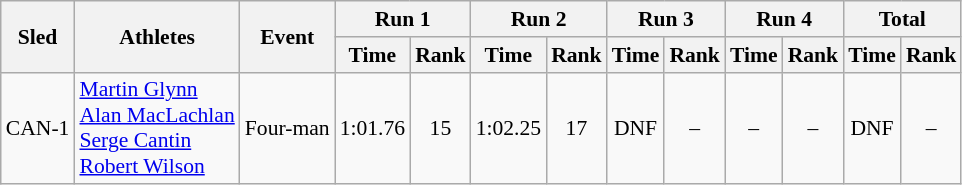<table class="wikitable"  border="1" style="font-size:90%">
<tr>
<th rowspan="2">Sled</th>
<th rowspan="2">Athletes</th>
<th rowspan="2">Event</th>
<th colspan="2">Run 1</th>
<th colspan="2">Run 2</th>
<th colspan="2">Run 3</th>
<th colspan="2">Run 4</th>
<th colspan="2">Total</th>
</tr>
<tr>
<th>Time</th>
<th>Rank</th>
<th>Time</th>
<th>Rank</th>
<th>Time</th>
<th>Rank</th>
<th>Time</th>
<th>Rank</th>
<th>Time</th>
<th>Rank</th>
</tr>
<tr>
<td align="center">CAN-1</td>
<td><a href='#'>Martin Glynn</a><br><a href='#'>Alan MacLachlan</a><br><a href='#'>Serge Cantin</a><br><a href='#'>Robert Wilson</a></td>
<td>Four-man</td>
<td align="center">1:01.76</td>
<td align="center">15</td>
<td align="center">1:02.25</td>
<td align="center">17</td>
<td align="center">DNF</td>
<td align="center">–</td>
<td align="center">–</td>
<td align="center">–</td>
<td align="center">DNF</td>
<td align="center">–</td>
</tr>
</table>
